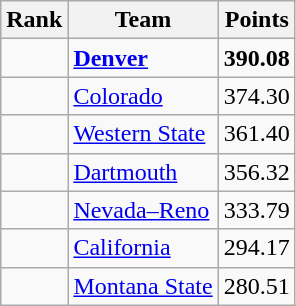<table class="wikitable sortable" style="text-align:center">
<tr>
<th>Rank</th>
<th>Team</th>
<th>Points</th>
</tr>
<tr>
<td></td>
<td align=left><strong><a href='#'>Denver</a></strong></td>
<td><strong>390.08</strong></td>
</tr>
<tr>
<td></td>
<td align=left><a href='#'>Colorado</a></td>
<td>374.30</td>
</tr>
<tr>
<td></td>
<td align=left><a href='#'>Western State</a></td>
<td>361.40</td>
</tr>
<tr>
<td></td>
<td align=left><a href='#'>Dartmouth</a></td>
<td>356.32</td>
</tr>
<tr>
<td></td>
<td align=left><a href='#'>Nevada–Reno</a></td>
<td>333.79</td>
</tr>
<tr>
<td></td>
<td align=left><a href='#'>California</a></td>
<td>294.17</td>
</tr>
<tr>
<td></td>
<td align=left><a href='#'>Montana State</a></td>
<td>280.51</td>
</tr>
</table>
